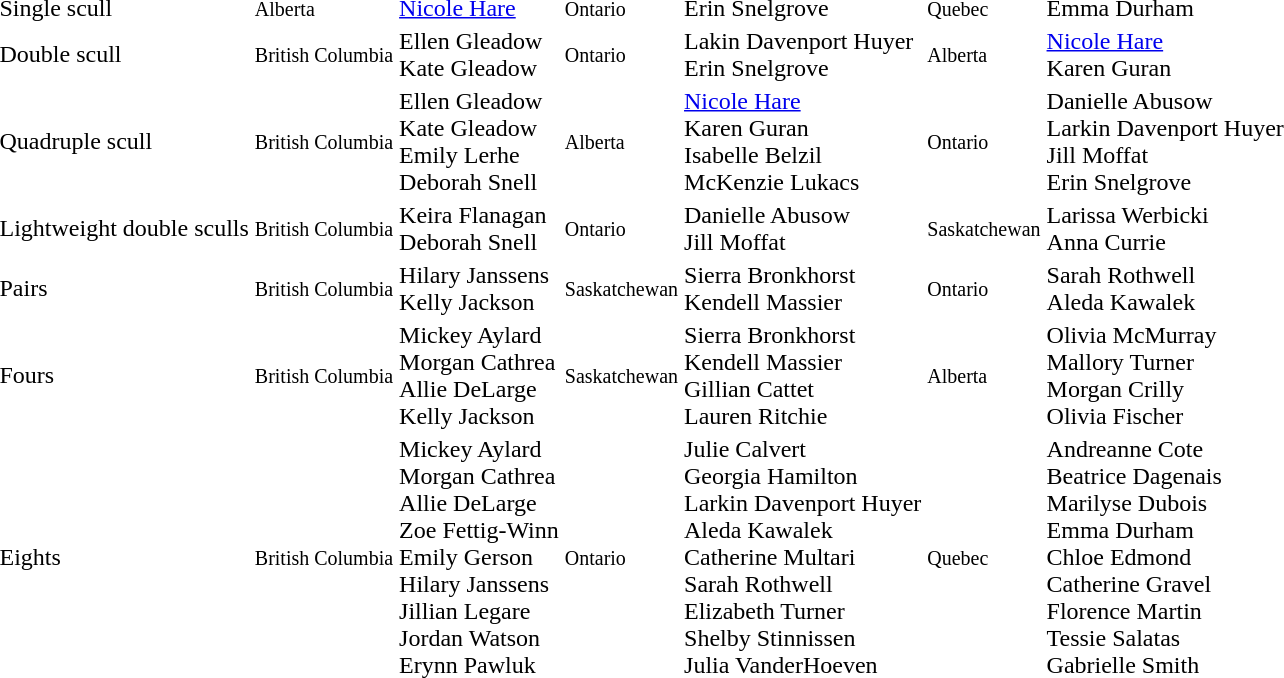<table>
<tr>
<td>Single scull</td>
<td><small> Alberta </small><br></td>
<td><a href='#'>Nicole Hare</a></td>
<td><small> Ontario </small><br></td>
<td>Erin Snelgrove</td>
<td><small> Quebec </small><br></td>
<td>Emma Durham</td>
</tr>
<tr>
<td>Double scull</td>
<td><small> British Columbia </small><br></td>
<td>Ellen Gleadow <br> Kate Gleadow</td>
<td><small> Ontario </small><br></td>
<td>Lakin Davenport Huyer <br> Erin Snelgrove</td>
<td><small> Alberta </small><br></td>
<td><a href='#'>Nicole Hare</a> <br> Karen Guran</td>
</tr>
<tr>
<td>Quadruple scull</td>
<td><small> British Columbia </small><br></td>
<td>Ellen Gleadow <br> Kate Gleadow <br> Emily Lerhe <br> Deborah Snell</td>
<td><small> Alberta </small><br></td>
<td><a href='#'>Nicole Hare</a><br> Karen Guran<br> Isabelle Belzil<br> McKenzie Lukacs</td>
<td><small> Ontario </small><br></td>
<td>Danielle Abusow<br> Larkin Davenport Huyer<br> Jill Moffat<br> Erin Snelgrove</td>
</tr>
<tr>
<td>Lightweight double sculls</td>
<td><small> British Columbia </small><br></td>
<td>Keira Flanagan<br> Deborah Snell</td>
<td><small>Ontario </small><br></td>
<td>Danielle Abusow<br> Jill Moffat</td>
<td><small>Saskatchewan </small><br></td>
<td>Larissa Werbicki<br> Anna Currie</td>
</tr>
<tr>
<td>Pairs</td>
<td><small>British Columbia </small><br></td>
<td>Hilary Janssens<br> Kelly Jackson</td>
<td><small>Saskatchewan</small><br></td>
<td>Sierra Bronkhorst<br> Kendell Massier</td>
<td><small>Ontario</small><br></td>
<td>Sarah Rothwell<br> Aleda Kawalek</td>
</tr>
<tr>
<td>Fours</td>
<td><small>British Columbia </small><br></td>
<td>Mickey Aylard<br> Morgan Cathrea<br> Allie DeLarge<br> Kelly Jackson</td>
<td><small>Saskatchewan </small><br></td>
<td>Sierra Bronkhorst<br> Kendell Massier<br> Gillian Cattet<br> Lauren Ritchie</td>
<td><small>Alberta </small><br></td>
<td>Olivia McMurray<br> Mallory Turner<br> Morgan Crilly<br> Olivia Fischer</td>
</tr>
<tr>
<td>Eights</td>
<td><small>British Columbia</small><br></td>
<td>Mickey Aylard<br> Morgan Cathrea<br> Allie DeLarge<br> Zoe Fettig-Winn<br> Emily Gerson<br> Hilary Janssens<br> Jillian Legare<br> Jordan Watson<br> Erynn Pawluk</td>
<td><small>Ontario</small><br></td>
<td>Julie Calvert<br> Georgia Hamilton<br> Larkin Davenport Huyer<br> Aleda Kawalek<br> Catherine Multari<br> Sarah Rothwell<br> Elizabeth Turner<br> Shelby Stinnissen<br> Julia VanderHoeven</td>
<td><small> Quebec</small><br></td>
<td>Andreanne Cote<br> Beatrice Dagenais<br> Marilyse Dubois<br> Emma Durham<br> Chloe Edmond<br> Catherine Gravel<br> Florence Martin<br> Tessie Salatas<br> Gabrielle Smith</td>
</tr>
</table>
